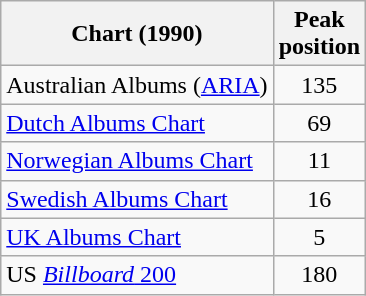<table class="wikitable sortable">
<tr>
<th>Chart (1990)</th>
<th>Peak<br>position</th>
</tr>
<tr>
<td align="left">Australian Albums (<a href='#'>ARIA</a>)</td>
<td style="text-align:center;">135</td>
</tr>
<tr>
<td align="left"><a href='#'>Dutch Albums Chart</a></td>
<td style="text-align:center;">69</td>
</tr>
<tr>
<td align="left"><a href='#'>Norwegian Albums Chart</a></td>
<td style="text-align:center;">11</td>
</tr>
<tr>
<td align="left"><a href='#'>Swedish Albums Chart</a></td>
<td style="text-align:center;">16</td>
</tr>
<tr>
<td align="left"><a href='#'>UK Albums Chart</a></td>
<td style="text-align:center;">5</td>
</tr>
<tr>
<td align="left">US <a href='#'><em>Billboard</em> 200</a></td>
<td style="text-align:center;">180</td>
</tr>
</table>
